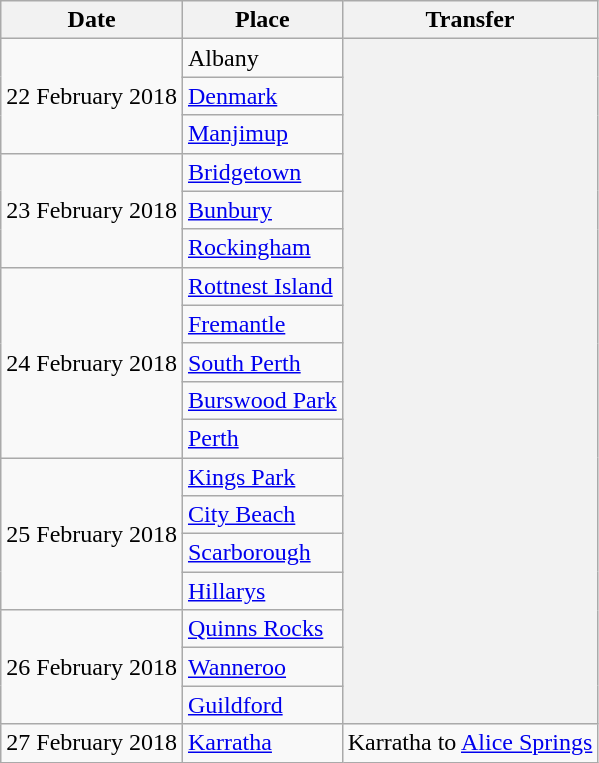<table class="wikitable">
<tr>
<th>Date</th>
<th>Place</th>
<th>Transfer</th>
</tr>
<tr>
<td rowspan="3">22 February 2018</td>
<td>Albany</td>
<th rowspan="18"></th>
</tr>
<tr>
<td><a href='#'>Denmark</a></td>
</tr>
<tr>
<td><a href='#'>Manjimup</a></td>
</tr>
<tr>
<td rowspan="3">23 February 2018</td>
<td><a href='#'>Bridgetown</a></td>
</tr>
<tr>
<td><a href='#'>Bunbury</a></td>
</tr>
<tr>
<td><a href='#'>Rockingham</a></td>
</tr>
<tr>
<td rowspan="5">24 February 2018</td>
<td><a href='#'>Rottnest Island</a></td>
</tr>
<tr>
<td><a href='#'>Fremantle</a></td>
</tr>
<tr>
<td><a href='#'>South Perth</a></td>
</tr>
<tr>
<td><a href='#'>Burswood Park</a></td>
</tr>
<tr>
<td><a href='#'>Perth</a></td>
</tr>
<tr>
<td rowspan="4">25 February 2018</td>
<td><a href='#'>Kings Park</a></td>
</tr>
<tr>
<td><a href='#'>City Beach</a></td>
</tr>
<tr>
<td><a href='#'>Scarborough</a></td>
</tr>
<tr>
<td><a href='#'>Hillarys</a></td>
</tr>
<tr>
<td rowspan="3">26 February 2018</td>
<td><a href='#'>Quinns Rocks</a></td>
</tr>
<tr>
<td><a href='#'>Wanneroo</a></td>
</tr>
<tr>
<td><a href='#'>Guildford</a></td>
</tr>
<tr>
<td>27 February 2018</td>
<td><a href='#'>Karratha</a></td>
<td>Karratha to <a href='#'>Alice Springs</a></td>
</tr>
</table>
